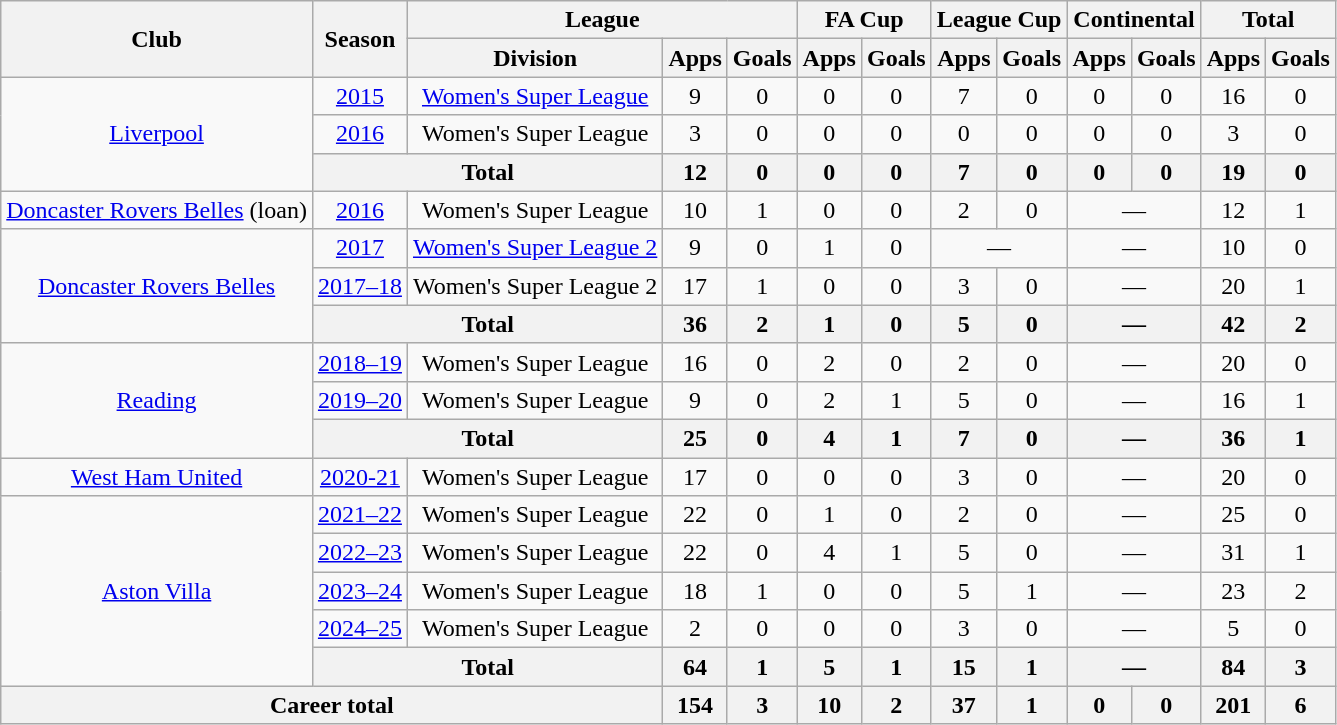<table class="wikitable" style="text-align:center">
<tr>
<th rowspan="2">Club</th>
<th rowspan="2">Season</th>
<th colspan="3">League</th>
<th colspan="2">FA Cup</th>
<th colspan="2">League Cup</th>
<th colspan="2">Continental</th>
<th colspan="2">Total</th>
</tr>
<tr>
<th>Division</th>
<th>Apps</th>
<th>Goals</th>
<th>Apps</th>
<th>Goals</th>
<th>Apps</th>
<th>Goals</th>
<th>Apps</th>
<th>Goals</th>
<th>Apps</th>
<th>Goals</th>
</tr>
<tr>
<td rowspan="3"><a href='#'>Liverpool</a></td>
<td><a href='#'>2015</a></td>
<td><a href='#'>Women's Super League</a></td>
<td>9</td>
<td>0</td>
<td>0</td>
<td>0</td>
<td>7</td>
<td>0</td>
<td>0</td>
<td>0</td>
<td>16</td>
<td>0</td>
</tr>
<tr>
<td><a href='#'>2016</a></td>
<td>Women's Super League</td>
<td>3</td>
<td>0</td>
<td>0</td>
<td>0</td>
<td>0</td>
<td>0</td>
<td>0</td>
<td>0</td>
<td>3</td>
<td>0</td>
</tr>
<tr>
<th colspan="2">Total</th>
<th>12</th>
<th>0</th>
<th>0</th>
<th>0</th>
<th>7</th>
<th>0</th>
<th>0</th>
<th>0</th>
<th>19</th>
<th>0</th>
</tr>
<tr>
<td rowspan="1"><a href='#'>Doncaster Rovers Belles</a> (loan)</td>
<td><a href='#'>2016</a></td>
<td>Women's Super League</td>
<td>10</td>
<td>1</td>
<td>0</td>
<td>0</td>
<td>2</td>
<td>0</td>
<td colspan="2">—</td>
<td>12</td>
<td>1</td>
</tr>
<tr>
<td rowspan="3"><a href='#'>Doncaster Rovers Belles</a></td>
<td><a href='#'>2017</a></td>
<td><a href='#'>Women's Super League 2</a></td>
<td>9</td>
<td>0</td>
<td>1</td>
<td>0</td>
<td colspan="2">—</td>
<td colspan="2">—</td>
<td>10</td>
<td>0</td>
</tr>
<tr>
<td><a href='#'>2017–18</a></td>
<td>Women's Super League 2</td>
<td>17</td>
<td>1</td>
<td>0</td>
<td>0</td>
<td>3</td>
<td>0</td>
<td colspan="2">—</td>
<td>20</td>
<td>1</td>
</tr>
<tr>
<th colspan="2">Total</th>
<th>36</th>
<th>2</th>
<th>1</th>
<th>0</th>
<th>5</th>
<th>0</th>
<th colspan="2">—</th>
<th>42</th>
<th>2</th>
</tr>
<tr>
<td rowspan="3"><a href='#'>Reading</a></td>
<td><a href='#'>2018–19</a></td>
<td>Women's Super League</td>
<td>16</td>
<td>0</td>
<td>2</td>
<td>0</td>
<td>2</td>
<td>0</td>
<td colspan="2">—</td>
<td>20</td>
<td>0</td>
</tr>
<tr>
<td><a href='#'>2019–20</a></td>
<td>Women's Super League</td>
<td>9</td>
<td>0</td>
<td>2</td>
<td>1</td>
<td>5</td>
<td>0</td>
<td colspan="2">—</td>
<td>16</td>
<td>1</td>
</tr>
<tr>
<th colspan="2">Total</th>
<th>25</th>
<th>0</th>
<th>4</th>
<th>1</th>
<th>7</th>
<th>0</th>
<th colspan="2">—</th>
<th>36</th>
<th>1</th>
</tr>
<tr>
<td><a href='#'>West Ham United</a></td>
<td><a href='#'>2020-21</a></td>
<td>Women's Super League</td>
<td>17</td>
<td>0</td>
<td>0</td>
<td>0</td>
<td>3</td>
<td>0</td>
<td colspan="2">—</td>
<td>20</td>
<td>0</td>
</tr>
<tr>
<td rowspan="5"><a href='#'>Aston Villa</a></td>
<td><a href='#'>2021–22</a></td>
<td>Women's Super League</td>
<td>22</td>
<td>0</td>
<td>1</td>
<td>0</td>
<td>2</td>
<td>0</td>
<td colspan="2">—</td>
<td>25</td>
<td>0</td>
</tr>
<tr>
<td><a href='#'>2022–23</a></td>
<td>Women's Super League</td>
<td>22</td>
<td>0</td>
<td>4</td>
<td>1</td>
<td>5</td>
<td>0</td>
<td colspan="2">—</td>
<td>31</td>
<td>1</td>
</tr>
<tr>
<td><a href='#'>2023–24</a></td>
<td>Women's Super League</td>
<td>18</td>
<td>1</td>
<td>0</td>
<td>0</td>
<td>5</td>
<td>1</td>
<td colspan="2">—</td>
<td>23</td>
<td>2</td>
</tr>
<tr>
<td><a href='#'>2024–25</a></td>
<td>Women's Super League</td>
<td>2</td>
<td>0</td>
<td>0</td>
<td>0</td>
<td>3</td>
<td>0</td>
<td colspan="2">—</td>
<td>5</td>
<td>0</td>
</tr>
<tr>
<th colspan="2">Total</th>
<th>64</th>
<th>1</th>
<th>5</th>
<th>1</th>
<th>15</th>
<th>1</th>
<th colspan="2">—</th>
<th>84</th>
<th>3</th>
</tr>
<tr>
<th colspan="3">Career total</th>
<th>154</th>
<th>3</th>
<th>10</th>
<th>2</th>
<th>37</th>
<th>1</th>
<th>0</th>
<th>0</th>
<th>201</th>
<th>6</th>
</tr>
</table>
